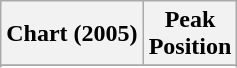<table class="wikitable sortable plainrowheaders">
<tr>
<th scope="col">Chart (2005)</th>
<th scope="col">Peak <br> Position</th>
</tr>
<tr>
</tr>
<tr>
</tr>
</table>
